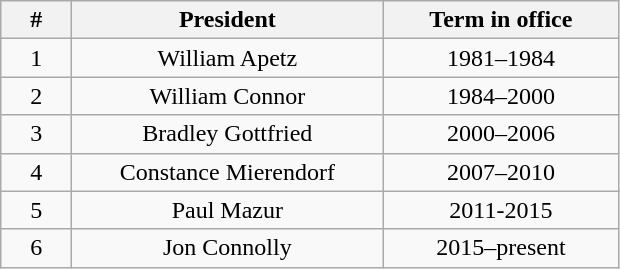<table class="wikitable" border="1" style="text-align:center">
<tr>
<th scope=col width=40>#</th>
<th scope=col width=200>President</th>
<th scope=col width=150>Term in office</th>
</tr>
<tr>
<td>1</td>
<td>William Apetz</td>
<td>1981–1984</td>
</tr>
<tr>
<td>2</td>
<td>William Connor</td>
<td>1984–2000</td>
</tr>
<tr>
<td>3</td>
<td>Bradley Gottfried</td>
<td>2000–2006</td>
</tr>
<tr>
<td>4</td>
<td>Constance Mierendorf</td>
<td>2007–2010</td>
</tr>
<tr>
<td>5</td>
<td>Paul Mazur</td>
<td>2011-2015</td>
</tr>
<tr>
<td>6</td>
<td>Jon Connolly</td>
<td>2015–present</td>
</tr>
</table>
